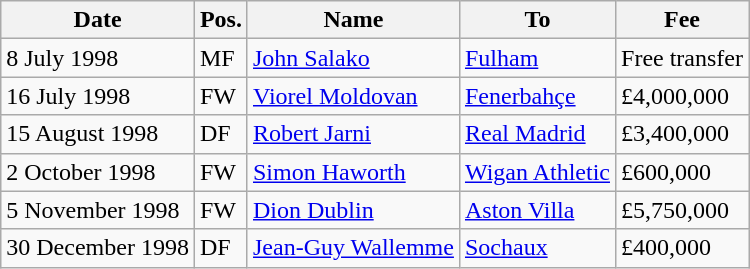<table class="wikitable">
<tr>
<th>Date</th>
<th>Pos.</th>
<th>Name</th>
<th>To</th>
<th>Fee</th>
</tr>
<tr>
<td>8 July 1998</td>
<td>MF</td>
<td> <a href='#'>John Salako</a></td>
<td> <a href='#'>Fulham</a></td>
<td>Free transfer</td>
</tr>
<tr>
<td>16 July 1998</td>
<td>FW</td>
<td> <a href='#'>Viorel Moldovan</a></td>
<td> <a href='#'>Fenerbahçe</a></td>
<td>£4,000,000</td>
</tr>
<tr>
<td>15 August 1998</td>
<td>DF</td>
<td> <a href='#'>Robert Jarni</a></td>
<td> <a href='#'>Real Madrid</a></td>
<td>£3,400,000</td>
</tr>
<tr>
<td>2 October 1998</td>
<td>FW</td>
<td> <a href='#'>Simon Haworth</a></td>
<td> <a href='#'>Wigan Athletic</a></td>
<td>£600,000</td>
</tr>
<tr>
<td>5 November 1998</td>
<td>FW</td>
<td> <a href='#'>Dion Dublin</a></td>
<td> <a href='#'>Aston Villa</a></td>
<td>£5,750,000</td>
</tr>
<tr>
<td>30 December 1998</td>
<td>DF</td>
<td> <a href='#'>Jean-Guy Wallemme</a></td>
<td> <a href='#'>Sochaux</a></td>
<td>£400,000</td>
</tr>
</table>
